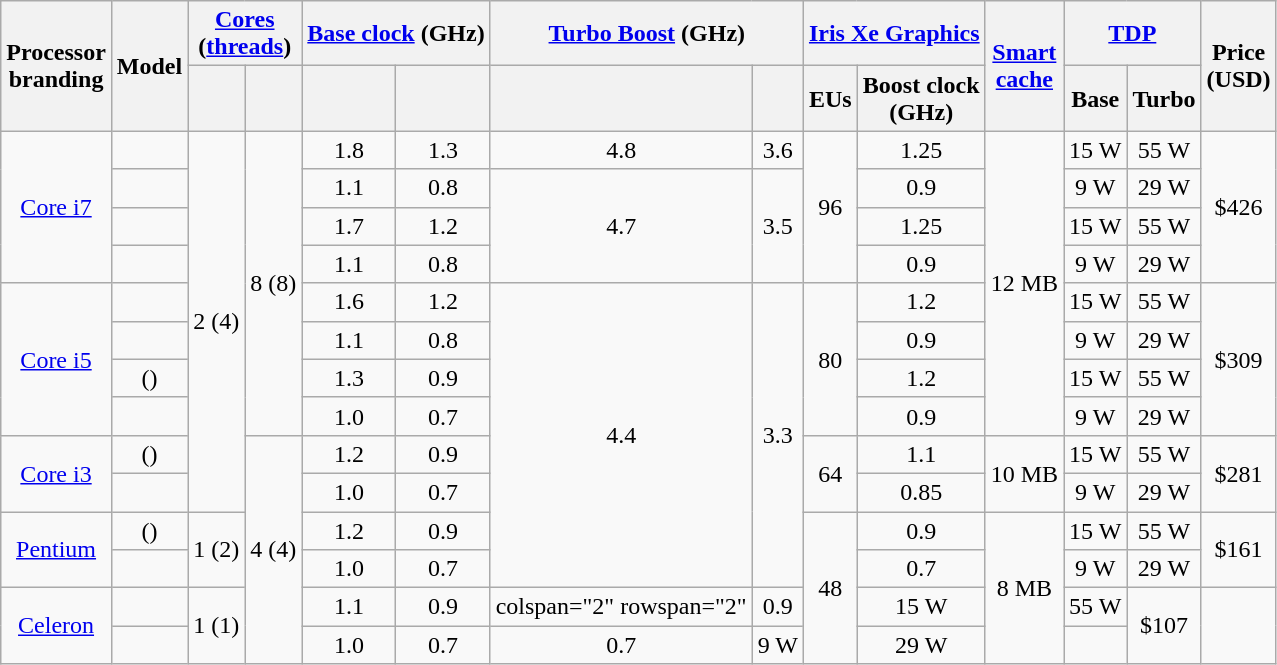<table class="wikitable sortable" style="text-align:center;">
<tr>
<th rowspan="2">Processor <br> branding</th>
<th rowspan="2">Model</th>
<th colspan="2"><a href='#'>Cores</a><br>(<a href='#'>threads</a>)</th>
<th colspan="2"><a href='#'>Base clock</a> (GHz)</th>
<th colspan="2"><a href='#'>Turbo Boost</a> (GHz)</th>
<th colspan="2"><a href='#'>Iris Xe Graphics</a></th>
<th rowspan="2"><a href='#'>Smart <br> cache</a></th>
<th colspan="2"><a href='#'>TDP</a></th>
<th rowspan="2">Price <br> (USD)</th>
</tr>
<tr>
<th></th>
<th></th>
<th></th>
<th></th>
<th></th>
<th></th>
<th>EUs</th>
<th>Boost clock<br>(GHz)</th>
<th>Base</th>
<th>Turbo</th>
</tr>
<tr>
<td rowspan="4"><a href='#'>Core i7</a></td>
<td></td>
<td rowspan="10">2 (4)</td>
<td rowspan="8">8 (8)</td>
<td>1.8</td>
<td>1.3</td>
<td>4.8</td>
<td>3.6</td>
<td rowspan="4">96</td>
<td>1.25</td>
<td rowspan="8">12 MB</td>
<td>15 W</td>
<td>55 W</td>
<td rowspan="4">$426</td>
</tr>
<tr>
<td></td>
<td>1.1</td>
<td>0.8</td>
<td rowspan="3">4.7</td>
<td rowspan="3">3.5</td>
<td>0.9</td>
<td>9 W</td>
<td>29 W</td>
</tr>
<tr>
<td></td>
<td>1.7</td>
<td>1.2</td>
<td>1.25</td>
<td>15 W</td>
<td>55 W</td>
</tr>
<tr>
<td></td>
<td>1.1</td>
<td>0.8</td>
<td>0.9</td>
<td>9 W</td>
<td>29 W</td>
</tr>
<tr>
<td rowspan="4"><a href='#'>Core i5</a></td>
<td></td>
<td>1.6</td>
<td>1.2</td>
<td rowspan="8">4.4</td>
<td rowspan="8">3.3</td>
<td rowspan="4">80</td>
<td>1.2</td>
<td>15 W</td>
<td>55 W</td>
<td rowspan="4">$309</td>
</tr>
<tr>
<td></td>
<td>1.1</td>
<td>0.8</td>
<td>0.9</td>
<td>9 W</td>
<td>29 W</td>
</tr>
<tr>
<td> ()</td>
<td>1.3</td>
<td>0.9</td>
<td>1.2</td>
<td>15 W</td>
<td>55 W</td>
</tr>
<tr>
<td></td>
<td>1.0</td>
<td>0.7</td>
<td>0.9</td>
<td>9 W</td>
<td>29 W</td>
</tr>
<tr>
<td rowspan="2"><a href='#'>Core i3</a></td>
<td> ()</td>
<td rowspan="6">4 (4)</td>
<td>1.2</td>
<td>0.9</td>
<td rowspan="2">64</td>
<td>1.1</td>
<td rowspan="2">10 MB</td>
<td>15 W</td>
<td>55 W</td>
<td rowspan="2">$281</td>
</tr>
<tr>
<td></td>
<td>1.0</td>
<td>0.7</td>
<td>0.85</td>
<td>9 W</td>
<td>29 W</td>
</tr>
<tr>
<td rowspan="2"><a href='#'>Pentium</a></td>
<td> ()</td>
<td rowspan="2">1 (2)</td>
<td>1.2</td>
<td>0.9</td>
<td rowspan="4">48</td>
<td>0.9</td>
<td rowspan="4">8 MB</td>
<td>15 W</td>
<td>55 W</td>
<td rowspan="2">$161</td>
</tr>
<tr>
<td></td>
<td>1.0</td>
<td>0.7</td>
<td>0.7</td>
<td>9 W</td>
<td>29 W</td>
</tr>
<tr>
<td rowspan="2"><a href='#'>Celeron</a></td>
<td></td>
<td rowspan="2">1 (1)</td>
<td>1.1</td>
<td>0.9</td>
<td>colspan="2" rowspan="2" </td>
<td>0.9</td>
<td>15 W</td>
<td>55 W</td>
<td rowspan="2">$107</td>
</tr>
<tr>
<td></td>
<td>1.0</td>
<td>0.7</td>
<td>0.7</td>
<td>9 W</td>
<td>29 W</td>
</tr>
</table>
